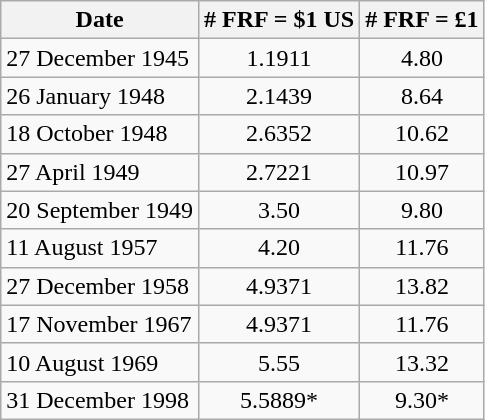<table class="wikitable">
<tr>
<th>Date</th>
<th align=center># FRF = $1 US</th>
<th># FRF = £1</th>
</tr>
<tr>
<td>27 December 1945</td>
<td align=center>1.1911</td>
<td align=center>4.80</td>
</tr>
<tr>
<td>26 January 1948</td>
<td align=center>2.1439</td>
<td align=center>8.64</td>
</tr>
<tr>
<td>18 October 1948</td>
<td align=center>2.6352</td>
<td align=center>10.62</td>
</tr>
<tr>
<td>27 April 1949</td>
<td align=center>2.7221</td>
<td align=center>10.97</td>
</tr>
<tr>
<td>20 September 1949</td>
<td align=center>3.50</td>
<td align=center>9.80</td>
</tr>
<tr>
<td>11 August 1957</td>
<td align=center>4.20</td>
<td align=center>11.76</td>
</tr>
<tr>
<td>27 December 1958</td>
<td align=center>4.9371</td>
<td align=center>13.82</td>
</tr>
<tr>
<td>17 November 1967</td>
<td align=center>4.9371</td>
<td align=center>11.76</td>
</tr>
<tr>
<td>10 August 1969</td>
<td align=center>5.55</td>
<td align=center>13.32</td>
</tr>
<tr>
<td>31 December 1998</td>
<td align=center>5.5889*</td>
<td align=center>9.30*</td>
</tr>
</table>
